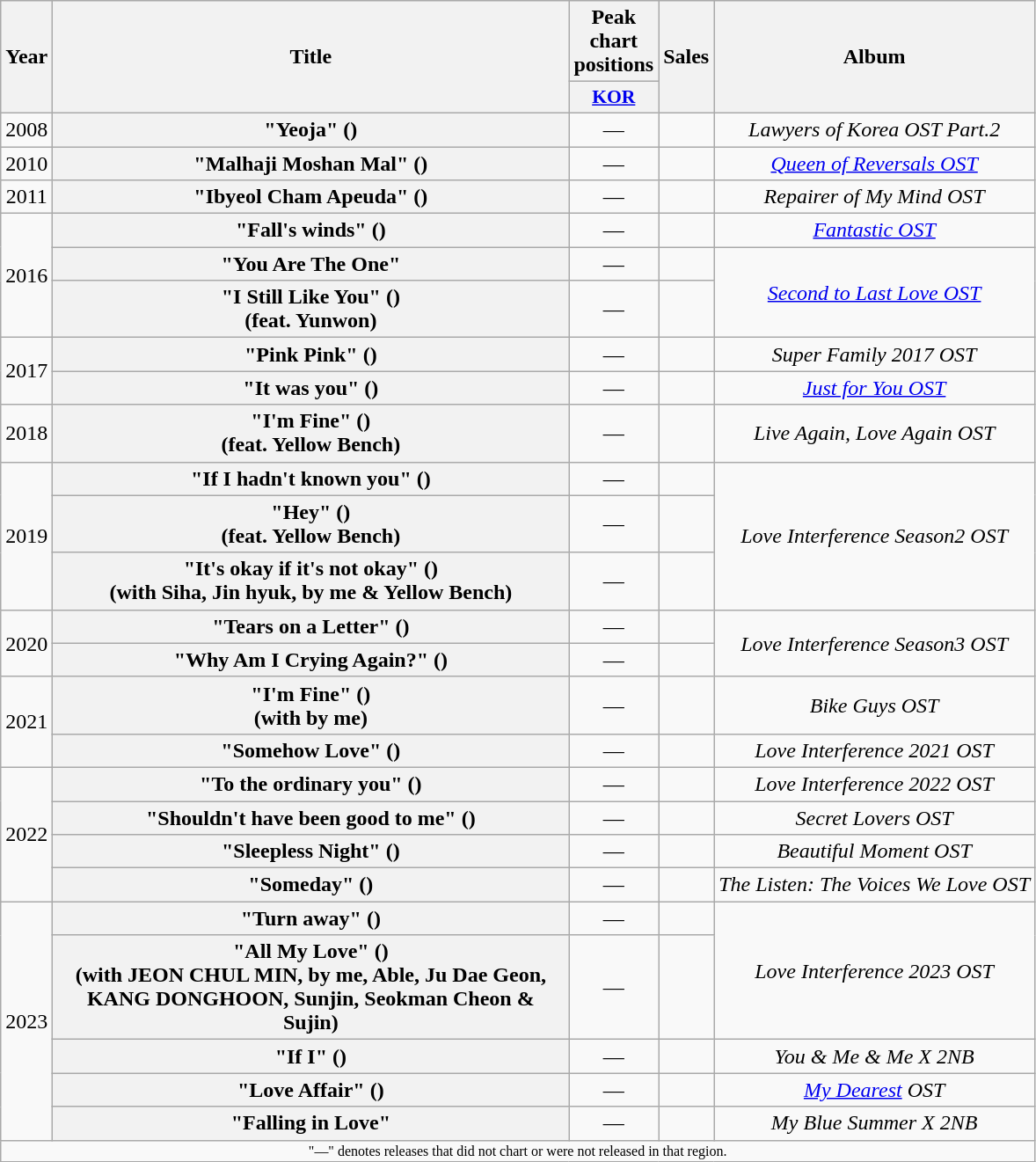<table class="wikitable plainrowheaders" style="text-align:center;">
<tr>
<th scope="col" rowspan="2">Year</th>
<th scope="col" rowspan="2" style="width:24em;">Title</th>
<th colspan="1">Peak chart positions</th>
<th rowspan="2">Sales</th>
<th rowspan="2">Album</th>
</tr>
<tr>
<th scope="col" style="width:4em;font-size:90%;"><a href='#'>KOR</a><br></th>
</tr>
<tr>
<td rowspan="1">2008</td>
<th scope="row">"Yeoja" ()</th>
<td>—</td>
<td></td>
<td><em>Lawyers of Korea OST Part.2</em></td>
</tr>
<tr>
<td>2010</td>
<th scope="row">"Malhaji Moshan Mal" ()</th>
<td>—</td>
<td></td>
<td><em><a href='#'>Queen of Reversals OST</a></em></td>
</tr>
<tr>
<td>2011</td>
<th scope="row">"Ibyeol Cham Apeuda" ()</th>
<td>—</td>
<td></td>
<td><em>Repairer of My Mind OST</em></td>
</tr>
<tr>
<td rowspan="3">2016</td>
<th scope="row">"Fall's winds" ()</th>
<td>—</td>
<td></td>
<td><em><a href='#'>Fantastic OST</a></em></td>
</tr>
<tr>
<th scope="row">"You Are The One"</th>
<td>—</td>
<td></td>
<td rowspan="2"><em><a href='#'>Second to Last Love OST</a></em></td>
</tr>
<tr>
<th scope="row">"I Still Like You" () <br>(feat. Yunwon)</th>
<td>—</td>
<td></td>
</tr>
<tr>
<td rowspan="2">2017</td>
<th scope="row">"Pink Pink" ()</th>
<td>—</td>
<td></td>
<td><em>Super Family 2017 OST</em></td>
</tr>
<tr>
<th scope="row">"It was you" ()</th>
<td>—</td>
<td></td>
<td><em><a href='#'>Just for You OST</a></em></td>
</tr>
<tr>
<td>2018</td>
<th scope="row">"I'm Fine" () <br>(feat. Yellow Bench)</th>
<td>—</td>
<td></td>
<td><em>Live Again, Love Again OST</em></td>
</tr>
<tr>
<td rowspan="3">2019</td>
<th scope="row">"If I hadn't known you" ()</th>
<td>—</td>
<td></td>
<td rowspan="3"><em>Love Interference Season2 OST</em></td>
</tr>
<tr>
<th scope="row">"Hey" () <br>(feat. Yellow Bench)</th>
<td>—</td>
<td></td>
</tr>
<tr>
<th scope="row">"It's okay if it's not okay" () <br>(with Siha, Jin hyuk, by me & Yellow Bench)</th>
<td>—</td>
<td></td>
</tr>
<tr>
<td rowspan="2">2020</td>
<th scope="row">"Tears on a Letter" ()</th>
<td>—</td>
<td></td>
<td rowspan="2"><em>Love Interference Season3 OST</em></td>
</tr>
<tr>
<th scope="row">"Why Am I Crying Again?" ()</th>
<td>—</td>
<td></td>
</tr>
<tr>
<td rowspan="2">2021</td>
<th scope="row">"I'm Fine" () <br>(with by me)</th>
<td>—</td>
<td></td>
<td><em>Bike Guys OST</em></td>
</tr>
<tr>
<th scope="row">"Somehow Love" ()</th>
<td>—</td>
<td></td>
<td><em>Love Interference 2021 OST</em></td>
</tr>
<tr>
<td rowspan="4">2022</td>
<th scope="row">"To the ordinary you" ()</th>
<td>—</td>
<td></td>
<td><em>Love Interference 2022 OST</em></td>
</tr>
<tr>
<th scope="row">"Shouldn't have been good to me" ()</th>
<td>—</td>
<td></td>
<td><em>Secret Lovers OST</em></td>
</tr>
<tr>
<th scope="row">"Sleepless Night" ()</th>
<td>—</td>
<td></td>
<td><em>Beautiful Moment OST</em></td>
</tr>
<tr>
<th scope="row">"Someday" ()</th>
<td>—</td>
<td></td>
<td><em>The Listen: The Voices We Love OST</em></td>
</tr>
<tr>
<td rowspan="5">2023</td>
<th scope="row">"Turn away" ()</th>
<td>—</td>
<td></td>
<td rowspan="2"><em>Love Interference 2023 OST</em></td>
</tr>
<tr>
<th scope="row">"All My Love" () <br>(with JEON CHUL MIN, by me, Able, Ju Dae Geon, KANG DONGHOON, Sunjin, Seokman Cheon & Sujin)</th>
<td>—</td>
<td></td>
</tr>
<tr>
<th scope="row">"If I" ()</th>
<td>—</td>
<td></td>
<td><em>You & Me & Me X 2NB</em></td>
</tr>
<tr>
<th scope="row">"Love Affair" ()</th>
<td>—</td>
<td></td>
<td><em><a href='#'>My Dearest</a> OST</em></td>
</tr>
<tr>
<th scope="row">"Falling in Love"</th>
<td>—</td>
<td></td>
<td><em>My Blue Summer X 2NB</em></td>
</tr>
<tr>
<td colspan="5" style="font-size:8pt;">"—" denotes releases that did not chart or were not released in that region.</td>
</tr>
</table>
